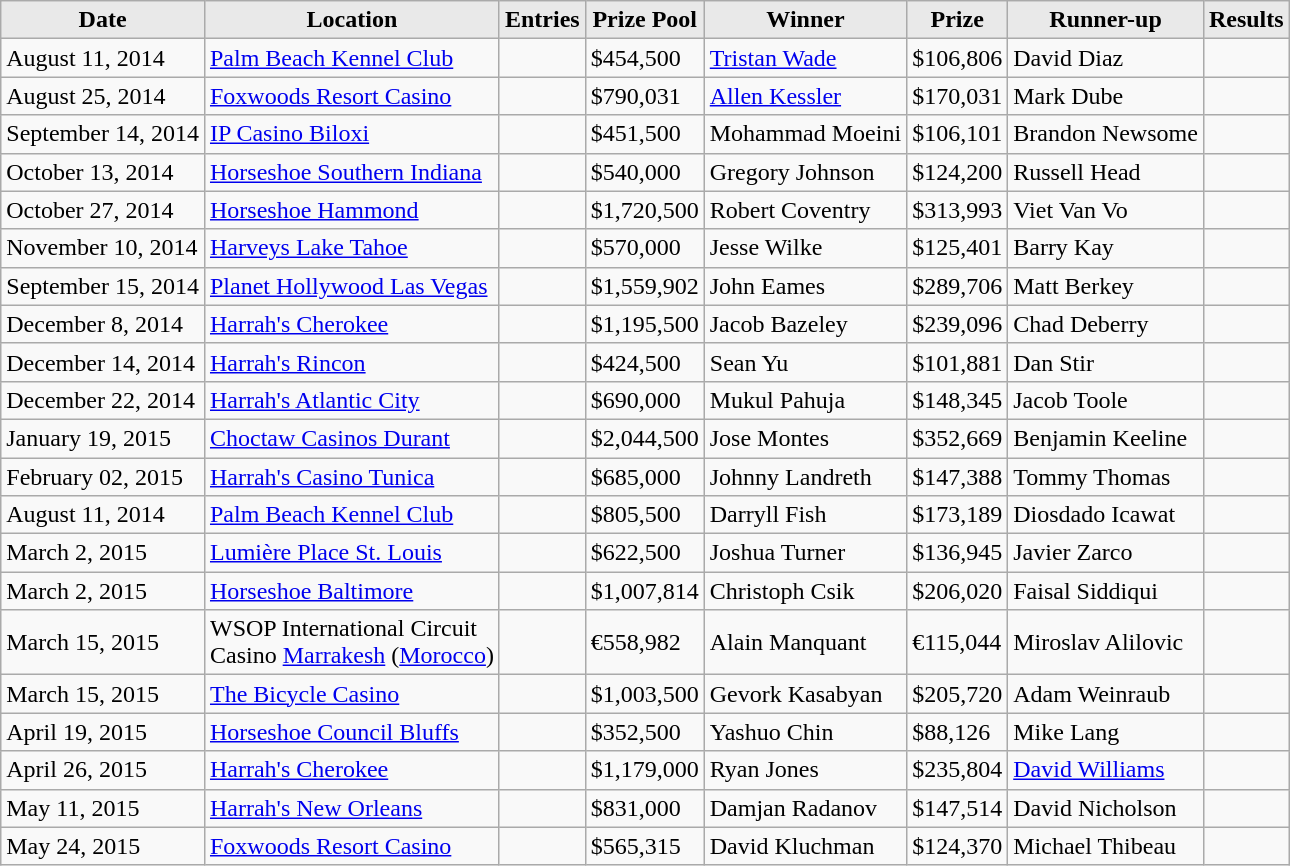<table class="wikitable">
<tr>
<th style="background: #E9E9E9;">Date</th>
<th style="background: #E9E9E9;">Location</th>
<th style="background: #E9E9E9;">Entries</th>
<th style="background: #E9E9E9;">Prize Pool</th>
<th style="background: #E9E9E9;">Winner</th>
<th style="background: #E9E9E9;">Prize</th>
<th style="background: #E9E9E9;">Runner-up</th>
<th style="background: #E9E9E9;">Results</th>
</tr>
<tr>
<td>August 11, 2014</td>
<td><a href='#'>Palm Beach Kennel Club</a></td>
<td></td>
<td>$454,500</td>
<td> <a href='#'>Tristan Wade</a></td>
<td>$106,806</td>
<td> David Diaz</td>
<td></td>
</tr>
<tr>
<td>August 25, 2014</td>
<td><a href='#'>Foxwoods Resort Casino</a></td>
<td></td>
<td>$790,031</td>
<td> <a href='#'>Allen Kessler</a></td>
<td>$170,031</td>
<td> Mark Dube</td>
<td></td>
</tr>
<tr>
<td>September 14, 2014</td>
<td><a href='#'>IP Casino Biloxi</a></td>
<td></td>
<td>$451,500</td>
<td> Mohammad Moeini</td>
<td>$106,101</td>
<td> Brandon Newsome</td>
<td></td>
</tr>
<tr>
<td>October 13, 2014</td>
<td><a href='#'>Horseshoe Southern Indiana</a></td>
<td></td>
<td>$540,000</td>
<td> Gregory Johnson</td>
<td>$124,200</td>
<td> Russell Head</td>
<td></td>
</tr>
<tr>
<td>October 27, 2014</td>
<td><a href='#'>Horseshoe Hammond</a></td>
<td></td>
<td>$1,720,500</td>
<td> Robert Coventry</td>
<td>$313,993</td>
<td> Viet Van Vo</td>
<td></td>
</tr>
<tr>
<td>November 10, 2014</td>
<td><a href='#'>Harveys Lake Tahoe</a></td>
<td></td>
<td>$570,000</td>
<td> Jesse Wilke</td>
<td>$125,401</td>
<td> Barry Kay</td>
<td></td>
</tr>
<tr>
<td>September 15, 2014</td>
<td><a href='#'>Planet Hollywood Las Vegas</a></td>
<td></td>
<td>$1,559,902</td>
<td> John Eames</td>
<td>$289,706</td>
<td> Matt Berkey</td>
<td></td>
</tr>
<tr>
<td>December 8, 2014</td>
<td><a href='#'>Harrah's Cherokee</a></td>
<td></td>
<td>$1,195,500</td>
<td> Jacob Bazeley</td>
<td>$239,096</td>
<td> Chad Deberry</td>
<td></td>
</tr>
<tr>
<td>December 14, 2014</td>
<td><a href='#'>Harrah's Rincon</a></td>
<td></td>
<td>$424,500</td>
<td> Sean Yu</td>
<td>$101,881</td>
<td> Dan Stir</td>
<td></td>
</tr>
<tr>
<td>December 22, 2014</td>
<td><a href='#'>Harrah's Atlantic City</a></td>
<td></td>
<td>$690,000</td>
<td> Mukul Pahuja</td>
<td>$148,345</td>
<td> Jacob Toole</td>
<td></td>
</tr>
<tr>
<td>January 19, 2015</td>
<td><a href='#'>Choctaw Casinos Durant</a></td>
<td></td>
<td>$2,044,500</td>
<td> Jose Montes</td>
<td>$352,669</td>
<td> Benjamin Keeline</td>
<td></td>
</tr>
<tr>
<td>February 02, 2015</td>
<td><a href='#'>Harrah's Casino Tunica</a></td>
<td></td>
<td>$685,000</td>
<td> Johnny Landreth</td>
<td>$147,388</td>
<td> Tommy Thomas</td>
<td></td>
</tr>
<tr>
<td>August 11, 2014</td>
<td><a href='#'>Palm Beach Kennel Club</a></td>
<td></td>
<td>$805,500</td>
<td> Darryll Fish</td>
<td>$173,189</td>
<td> Diosdado Icawat</td>
<td></td>
</tr>
<tr>
<td>March 2, 2015</td>
<td><a href='#'>Lumière Place St. Louis</a></td>
<td></td>
<td>$622,500</td>
<td> Joshua Turner</td>
<td>$136,945</td>
<td> Javier Zarco</td>
<td></td>
</tr>
<tr>
<td>March 2, 2015</td>
<td><a href='#'>Horseshoe Baltimore</a></td>
<td></td>
<td>$1,007,814</td>
<td> Christoph Csik</td>
<td>$206,020</td>
<td> Faisal Siddiqui</td>
<td></td>
</tr>
<tr>
<td>March 15, 2015</td>
<td>WSOP International Circuit<br>Casino <a href='#'>Marrakesh</a> (<a href='#'>Morocco</a>)</td>
<td></td>
<td>€558,982</td>
<td> Alain Manquant</td>
<td>€115,044</td>
<td> Miroslav Alilovic</td>
<td></td>
</tr>
<tr>
<td>March 15, 2015</td>
<td><a href='#'>The Bicycle Casino</a></td>
<td></td>
<td>$1,003,500</td>
<td> Gevork Kasabyan</td>
<td>$205,720</td>
<td> Adam Weinraub</td>
<td></td>
</tr>
<tr>
<td>April 19, 2015</td>
<td><a href='#'>Horseshoe Council Bluffs</a></td>
<td></td>
<td>$352,500</td>
<td> Yashuo Chin</td>
<td>$88,126</td>
<td> Mike Lang</td>
<td></td>
</tr>
<tr>
<td>April 26, 2015</td>
<td><a href='#'>Harrah's Cherokee</a></td>
<td></td>
<td>$1,179,000</td>
<td> Ryan Jones</td>
<td>$235,804</td>
<td> <a href='#'>David Williams</a></td>
<td></td>
</tr>
<tr>
<td>May 11, 2015</td>
<td><a href='#'>Harrah's New Orleans</a></td>
<td></td>
<td>$831,000</td>
<td> Damjan Radanov</td>
<td>$147,514</td>
<td> David Nicholson</td>
<td></td>
</tr>
<tr>
<td>May 24, 2015</td>
<td><a href='#'>Foxwoods Resort Casino</a></td>
<td></td>
<td>$565,315</td>
<td> David Kluchman</td>
<td>$124,370</td>
<td> Michael Thibeau</td>
<td></td>
</tr>
</table>
